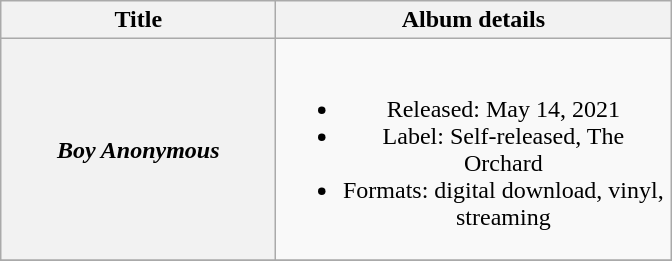<table class="wikitable plainrowheaders" style="text-align:center;">
<tr>
<th scope="col" style="width:11em;">Title</th>
<th scope="col" style="width:16em;">Album details</th>
</tr>
<tr>
<th scope="row"><em>Boy Anonymous</em></th>
<td><br><ul><li>Released: May 14, 2021</li><li>Label: Self-released, The Orchard</li><li>Formats: digital download, vinyl, streaming</li></ul></td>
</tr>
<tr>
</tr>
</table>
